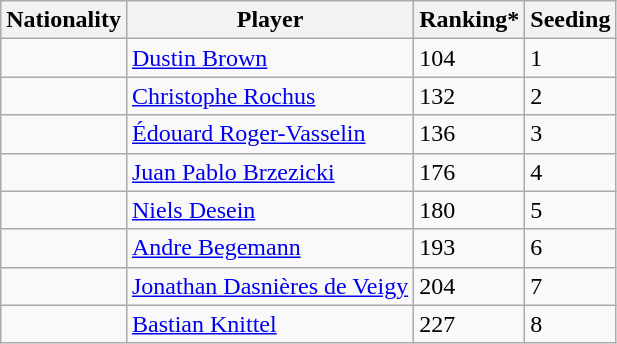<table class="wikitable" border="1">
<tr>
<th>Nationality</th>
<th>Player</th>
<th>Ranking*</th>
<th>Seeding</th>
</tr>
<tr>
<td></td>
<td><a href='#'>Dustin Brown</a></td>
<td>104</td>
<td>1</td>
</tr>
<tr>
<td></td>
<td><a href='#'>Christophe Rochus</a></td>
<td>132</td>
<td>2</td>
</tr>
<tr>
<td></td>
<td><a href='#'>Édouard Roger-Vasselin</a></td>
<td>136</td>
<td>3</td>
</tr>
<tr>
<td></td>
<td><a href='#'>Juan Pablo Brzezicki</a></td>
<td>176</td>
<td>4</td>
</tr>
<tr>
<td></td>
<td><a href='#'>Niels Desein</a></td>
<td>180</td>
<td>5</td>
</tr>
<tr>
<td></td>
<td><a href='#'>Andre Begemann</a></td>
<td>193</td>
<td>6</td>
</tr>
<tr>
<td></td>
<td><a href='#'>Jonathan Dasnières de Veigy</a></td>
<td>204</td>
<td>7</td>
</tr>
<tr>
<td></td>
<td><a href='#'>Bastian Knittel</a></td>
<td>227</td>
<td>8</td>
</tr>
</table>
